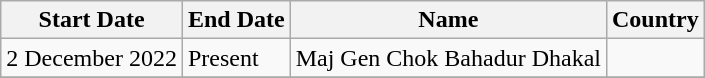<table class="wikitable">
<tr>
<th>Start Date</th>
<th>End Date</th>
<th>Name</th>
<th>Country</th>
</tr>
<tr>
<td>2 December 2022</td>
<td>Present</td>
<td>Maj Gen Chok Bahadur Dhakal</td>
<td></td>
</tr>
<tr>
</tr>
</table>
